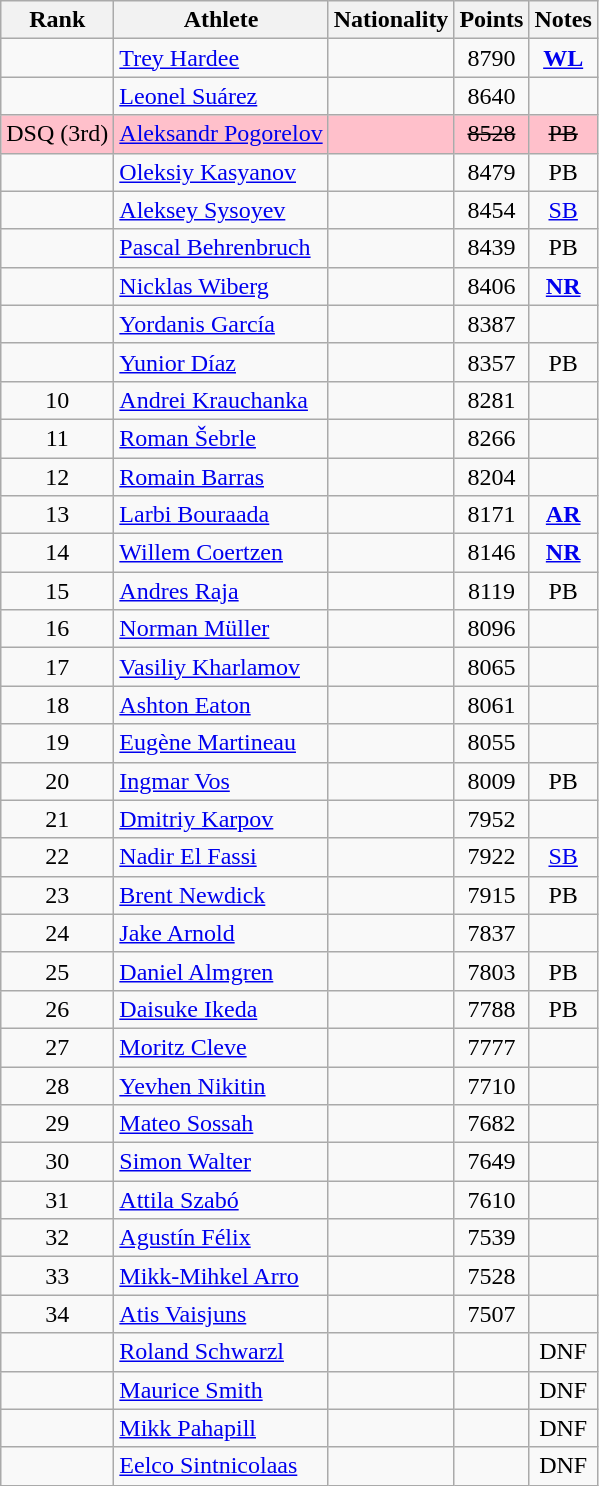<table class="wikitable sortable" style="text-align:center">
<tr>
<th>Rank</th>
<th>Athlete</th>
<th>Nationality</th>
<th>Points</th>
<th>Notes</th>
</tr>
<tr>
<td></td>
<td align=left><a href='#'>Trey Hardee</a></td>
<td align=left></td>
<td>8790</td>
<td><strong><a href='#'>WL</a></strong></td>
</tr>
<tr>
<td></td>
<td align=left><a href='#'>Leonel Suárez</a></td>
<td align=left></td>
<td>8640</td>
<td></td>
</tr>
<tr bgcolor=pink>
<td>DSQ (3rd)</td>
<td align=left><a href='#'>Aleksandr Pogorelov</a></td>
<td align=left></td>
<td><s>8528</s></td>
<td><s>PB</s></td>
</tr>
<tr>
<td></td>
<td align=left><a href='#'>Oleksiy Kasyanov</a></td>
<td align=left></td>
<td>8479</td>
<td>PB</td>
</tr>
<tr>
<td></td>
<td align=left><a href='#'>Aleksey Sysoyev</a></td>
<td align=left></td>
<td>8454</td>
<td><a href='#'>SB</a></td>
</tr>
<tr>
<td></td>
<td align=left><a href='#'>Pascal Behrenbruch</a></td>
<td align=left></td>
<td>8439</td>
<td>PB</td>
</tr>
<tr>
<td></td>
<td align=left><a href='#'>Nicklas Wiberg</a></td>
<td align=left></td>
<td>8406</td>
<td><strong><a href='#'>NR</a></strong></td>
</tr>
<tr>
<td></td>
<td align=left><a href='#'>Yordanis García</a></td>
<td align=left></td>
<td>8387</td>
<td></td>
</tr>
<tr>
<td></td>
<td align=left><a href='#'>Yunior Díaz</a></td>
<td align=left></td>
<td>8357</td>
<td>PB</td>
</tr>
<tr>
<td>10</td>
<td align=left><a href='#'>Andrei Krauchanka</a></td>
<td align=left></td>
<td>8281</td>
<td></td>
</tr>
<tr>
<td>11</td>
<td align=left><a href='#'>Roman Šebrle</a></td>
<td align=left></td>
<td>8266</td>
<td></td>
</tr>
<tr>
<td>12</td>
<td align=left><a href='#'>Romain Barras</a></td>
<td align=left></td>
<td>8204</td>
<td></td>
</tr>
<tr>
<td>13</td>
<td align=left><a href='#'>Larbi Bouraada</a></td>
<td align=left></td>
<td>8171</td>
<td><strong><a href='#'>AR</a></strong></td>
</tr>
<tr>
<td>14</td>
<td align=left><a href='#'>Willem Coertzen</a></td>
<td align=left></td>
<td>8146</td>
<td><strong><a href='#'>NR</a></strong></td>
</tr>
<tr>
<td>15</td>
<td align=left><a href='#'>Andres Raja</a></td>
<td align=left></td>
<td>8119</td>
<td>PB</td>
</tr>
<tr>
<td>16</td>
<td align=left><a href='#'>Norman Müller</a></td>
<td align=left></td>
<td>8096</td>
<td></td>
</tr>
<tr>
<td>17</td>
<td align=left><a href='#'>Vasiliy Kharlamov</a></td>
<td align=left></td>
<td>8065</td>
<td></td>
</tr>
<tr>
<td>18</td>
<td align=left><a href='#'>Ashton Eaton</a></td>
<td align=left></td>
<td>8061</td>
<td></td>
</tr>
<tr>
<td>19</td>
<td align=left><a href='#'>Eugène Martineau</a></td>
<td align=left></td>
<td>8055</td>
<td></td>
</tr>
<tr>
<td>20</td>
<td align=left><a href='#'>Ingmar Vos</a></td>
<td align=left></td>
<td>8009</td>
<td>PB</td>
</tr>
<tr>
<td>21</td>
<td align=left><a href='#'>Dmitriy Karpov</a></td>
<td align=left></td>
<td>7952</td>
<td></td>
</tr>
<tr>
<td>22</td>
<td align=left><a href='#'>Nadir El Fassi</a></td>
<td align=left></td>
<td>7922</td>
<td><a href='#'>SB</a></td>
</tr>
<tr>
<td>23</td>
<td align=left><a href='#'>Brent Newdick</a></td>
<td align=left></td>
<td>7915</td>
<td>PB</td>
</tr>
<tr>
<td>24</td>
<td align=left><a href='#'>Jake Arnold</a></td>
<td align=left></td>
<td>7837</td>
<td></td>
</tr>
<tr>
<td>25</td>
<td align=left><a href='#'>Daniel Almgren</a></td>
<td align=left></td>
<td>7803</td>
<td>PB</td>
</tr>
<tr>
<td>26</td>
<td align=left><a href='#'>Daisuke Ikeda</a></td>
<td align=left></td>
<td>7788</td>
<td>PB</td>
</tr>
<tr>
<td>27</td>
<td align=left><a href='#'>Moritz Cleve</a></td>
<td align=left></td>
<td>7777</td>
<td></td>
</tr>
<tr>
<td>28</td>
<td align=left><a href='#'>Yevhen Nikitin</a></td>
<td align=left></td>
<td>7710</td>
<td></td>
</tr>
<tr>
<td>29</td>
<td align=left><a href='#'>Mateo Sossah</a></td>
<td align=left></td>
<td>7682</td>
<td></td>
</tr>
<tr>
<td>30</td>
<td align=left><a href='#'>Simon Walter</a></td>
<td align=left></td>
<td>7649</td>
<td></td>
</tr>
<tr>
<td>31</td>
<td align=left><a href='#'>Attila Szabó</a></td>
<td align=left></td>
<td>7610</td>
<td></td>
</tr>
<tr>
<td>32</td>
<td align=left><a href='#'>Agustín Félix</a></td>
<td align=left></td>
<td>7539</td>
<td></td>
</tr>
<tr>
<td>33</td>
<td align=left><a href='#'>Mikk-Mihkel Arro</a></td>
<td align=left></td>
<td>7528</td>
<td></td>
</tr>
<tr>
<td>34</td>
<td align=left><a href='#'>Atis Vaisjuns</a></td>
<td align=left></td>
<td>7507</td>
<td></td>
</tr>
<tr>
<td></td>
<td align=left><a href='#'>Roland Schwarzl</a></td>
<td align=left></td>
<td></td>
<td>DNF</td>
</tr>
<tr>
<td></td>
<td align=left><a href='#'>Maurice Smith</a></td>
<td align=left></td>
<td></td>
<td>DNF</td>
</tr>
<tr>
<td></td>
<td align=left><a href='#'>Mikk Pahapill</a></td>
<td align=left></td>
<td></td>
<td>DNF</td>
</tr>
<tr>
<td></td>
<td align=left><a href='#'>Eelco Sintnicolaas</a></td>
<td align=left></td>
<td></td>
<td>DNF</td>
</tr>
</table>
